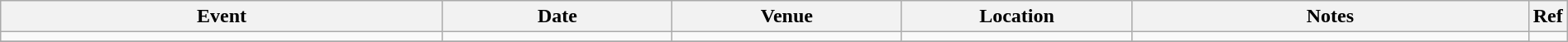<table class="wikitable plainrowheaders sortable" style="width:100%;">
<tr>
<th style="width:29%;">Event</th>
<th style="width:15%;">Date</th>
<th style="width:15%;">Venue</th>
<th style="width:15%;">Location</th>
<th style="width:99%;">Notes</th>
<th style="width:99%;">Ref</th>
</tr>
<tr>
<td></td>
<td></td>
<td></td>
<td></td>
<td></td>
</tr>
<tr>
</tr>
</table>
